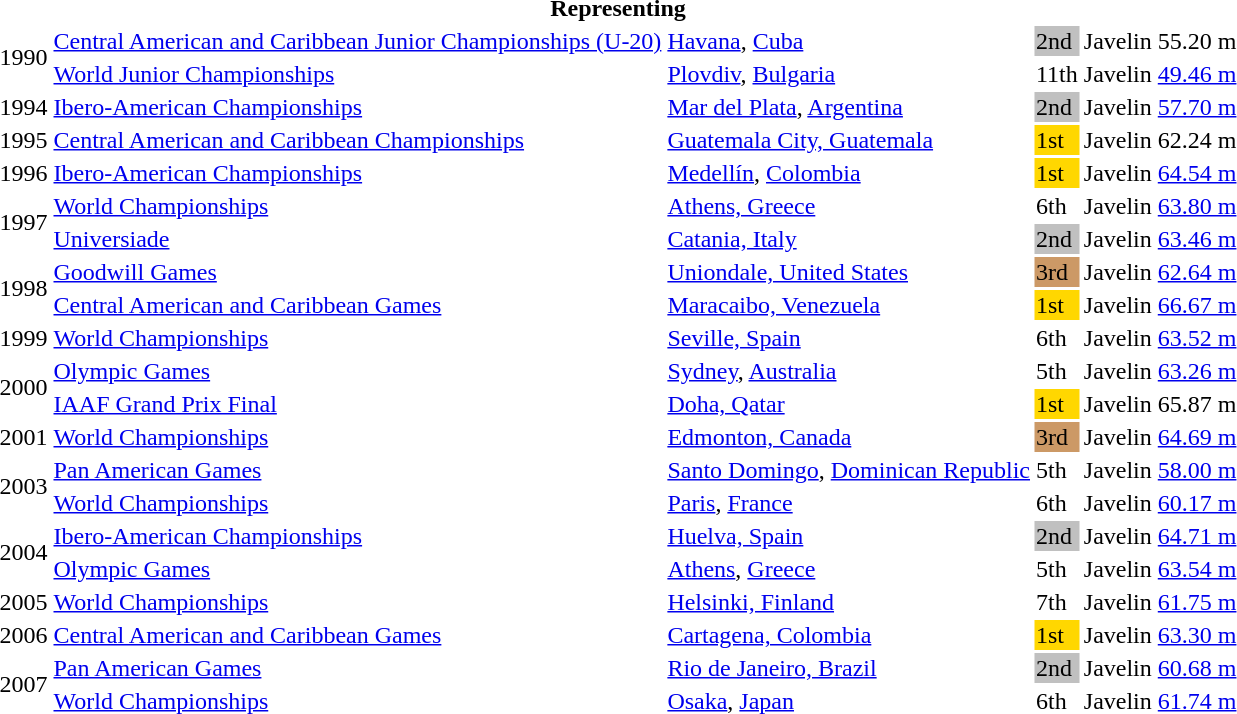<table>
<tr>
<th colspan="6">Representing </th>
</tr>
<tr>
<td rowspan=2>1990</td>
<td><a href='#'>Central American and Caribbean Junior Championships (U-20)</a></td>
<td><a href='#'>Havana</a>, <a href='#'>Cuba</a></td>
<td bgcolor=silver>2nd</td>
<td>Javelin</td>
<td>55.20 m</td>
</tr>
<tr>
<td><a href='#'>World Junior Championships</a></td>
<td><a href='#'>Plovdiv</a>, <a href='#'>Bulgaria</a></td>
<td>11th</td>
<td>Javelin</td>
<td><a href='#'>49.46 m</a></td>
</tr>
<tr>
<td>1994</td>
<td><a href='#'>Ibero-American Championships</a></td>
<td><a href='#'>Mar del Plata</a>, <a href='#'>Argentina</a></td>
<td bgcolor=silver>2nd</td>
<td>Javelin</td>
<td><a href='#'>57.70 m</a></td>
</tr>
<tr>
<td>1995</td>
<td><a href='#'>Central American and Caribbean Championships</a></td>
<td><a href='#'>Guatemala City, Guatemala</a></td>
<td bgcolor=gold>1st</td>
<td>Javelin</td>
<td>62.24 m</td>
</tr>
<tr>
<td>1996</td>
<td><a href='#'>Ibero-American Championships</a></td>
<td><a href='#'>Medellín</a>, <a href='#'>Colombia</a></td>
<td bgcolor=gold>1st</td>
<td>Javelin</td>
<td><a href='#'>64.54 m</a></td>
</tr>
<tr>
<td rowspan=2>1997</td>
<td><a href='#'>World Championships</a></td>
<td><a href='#'>Athens, Greece</a></td>
<td>6th</td>
<td>Javelin</td>
<td><a href='#'>63.80 m</a></td>
</tr>
<tr>
<td><a href='#'>Universiade</a></td>
<td><a href='#'>Catania, Italy</a></td>
<td bgcolor=silver>2nd</td>
<td>Javelin</td>
<td><a href='#'>63.46 m</a></td>
</tr>
<tr>
<td rowspan=2>1998</td>
<td><a href='#'>Goodwill Games</a></td>
<td><a href='#'>Uniondale, United States</a></td>
<td bgcolor=cc9966>3rd</td>
<td>Javelin</td>
<td><a href='#'>62.64 m</a></td>
</tr>
<tr>
<td><a href='#'>Central American and Caribbean Games</a></td>
<td><a href='#'>Maracaibo, Venezuela</a></td>
<td bgcolor=gold>1st</td>
<td>Javelin</td>
<td><a href='#'>66.67 m</a></td>
</tr>
<tr>
<td>1999</td>
<td><a href='#'>World Championships</a></td>
<td><a href='#'>Seville, Spain</a></td>
<td>6th</td>
<td>Javelin</td>
<td><a href='#'>63.52 m</a></td>
</tr>
<tr>
<td rowspan = "2">2000</td>
<td><a href='#'>Olympic Games</a></td>
<td><a href='#'>Sydney</a>, <a href='#'>Australia</a></td>
<td>5th</td>
<td>Javelin</td>
<td><a href='#'>63.26 m</a></td>
</tr>
<tr>
<td><a href='#'>IAAF Grand Prix Final</a></td>
<td><a href='#'>Doha, Qatar</a></td>
<td bgcolor="gold">1st</td>
<td>Javelin</td>
<td>65.87 m</td>
</tr>
<tr>
<td>2001</td>
<td><a href='#'>World Championships</a></td>
<td><a href='#'>Edmonton, Canada</a></td>
<td bgcolor="cc9966">3rd</td>
<td>Javelin</td>
<td><a href='#'>64.69 m</a></td>
</tr>
<tr>
<td rowspan = "2">2003</td>
<td><a href='#'>Pan American Games</a></td>
<td><a href='#'>Santo Domingo</a>, <a href='#'>Dominican Republic</a></td>
<td>5th</td>
<td>Javelin</td>
<td><a href='#'>58.00 m</a></td>
</tr>
<tr>
<td><a href='#'>World Championships</a></td>
<td><a href='#'>Paris</a>, <a href='#'>France</a></td>
<td>6th</td>
<td>Javelin</td>
<td><a href='#'>60.17 m</a></td>
</tr>
<tr>
<td rowspan=2>2004</td>
<td><a href='#'>Ibero-American Championships</a></td>
<td><a href='#'>Huelva, Spain</a></td>
<td bgcolor=silver>2nd</td>
<td>Javelin</td>
<td><a href='#'>64.71 m</a></td>
</tr>
<tr>
<td><a href='#'>Olympic Games</a></td>
<td><a href='#'>Athens</a>, <a href='#'>Greece</a></td>
<td>5th</td>
<td>Javelin</td>
<td><a href='#'>63.54 m</a></td>
</tr>
<tr>
<td>2005</td>
<td><a href='#'>World Championships</a></td>
<td><a href='#'>Helsinki, Finland</a></td>
<td>7th</td>
<td>Javelin</td>
<td><a href='#'>61.75 m</a></td>
</tr>
<tr>
<td>2006</td>
<td><a href='#'>Central American and Caribbean Games</a></td>
<td><a href='#'>Cartagena, Colombia</a></td>
<td bgcolor="gold">1st</td>
<td>Javelin</td>
<td><a href='#'>63.30 m</a></td>
</tr>
<tr>
<td rowspan = "2">2007</td>
<td><a href='#'>Pan American Games</a></td>
<td><a href='#'>Rio de Janeiro, Brazil</a></td>
<td bgcolor="silver">2nd</td>
<td>Javelin</td>
<td><a href='#'>60.68 m</a></td>
</tr>
<tr>
<td><a href='#'>World Championships</a></td>
<td><a href='#'>Osaka</a>, <a href='#'>Japan</a></td>
<td>6th</td>
<td>Javelin</td>
<td><a href='#'>61.74 m</a></td>
</tr>
</table>
